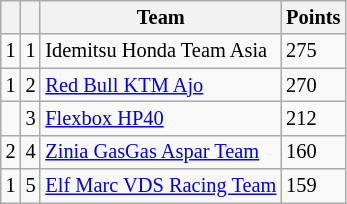<table class="wikitable" style="font-size: 85%;">
<tr>
<th></th>
<th></th>
<th>Team</th>
<th>Points</th>
</tr>
<tr>
<td> 1</td>
<td align=center>1</td>
<td> Idemitsu Honda Team Asia</td>
<td align=left>275</td>
</tr>
<tr>
<td> 1</td>
<td align=center>2</td>
<td> <a href='#'>Red Bull KTM Ajo</a></td>
<td align=left>270</td>
</tr>
<tr>
<td></td>
<td align=center>3</td>
<td> <a href='#'>Flexbox HP40</a></td>
<td align=left>212</td>
</tr>
<tr>
<td> 2</td>
<td align=center>4</td>
<td> <a href='#'>Zinia GasGas Aspar Team</a></td>
<td align=left>160</td>
</tr>
<tr>
<td> 1</td>
<td align=center>5</td>
<td> <a href='#'>Elf Marc VDS Racing Team</a></td>
<td align=left>159</td>
</tr>
</table>
